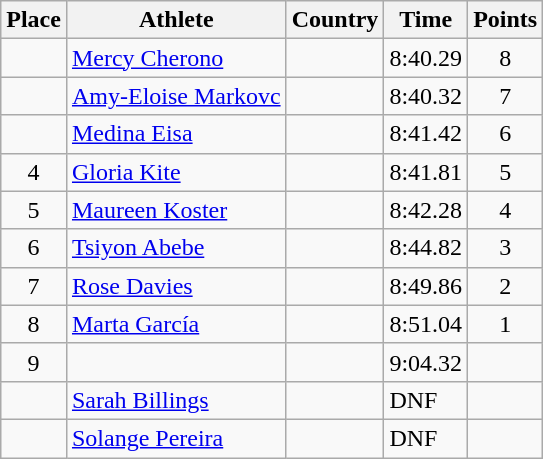<table class="wikitable">
<tr>
<th>Place</th>
<th>Athlete</th>
<th>Country</th>
<th>Time</th>
<th>Points</th>
</tr>
<tr>
<td align=center></td>
<td><a href='#'>Mercy Cherono</a></td>
<td></td>
<td>8:40.29</td>
<td align=center>8</td>
</tr>
<tr>
<td align=center></td>
<td><a href='#'>Amy-Eloise Markovc</a></td>
<td></td>
<td>8:40.32</td>
<td align=center>7</td>
</tr>
<tr>
<td align=center></td>
<td><a href='#'>Medina Eisa</a></td>
<td></td>
<td>8:41.42</td>
<td align=center>6</td>
</tr>
<tr>
<td align=center>4</td>
<td><a href='#'>Gloria Kite</a></td>
<td></td>
<td>8:41.81</td>
<td align=center>5</td>
</tr>
<tr>
<td align=center>5</td>
<td><a href='#'>Maureen Koster</a></td>
<td></td>
<td>8:42.28</td>
<td align=center>4</td>
</tr>
<tr>
<td align=center>6</td>
<td><a href='#'>Tsiyon Abebe</a></td>
<td></td>
<td>8:44.82</td>
<td align=center>3</td>
</tr>
<tr>
<td align=center>7</td>
<td><a href='#'>Rose Davies</a></td>
<td></td>
<td>8:49.86</td>
<td align=center>2</td>
</tr>
<tr>
<td align=center>8</td>
<td><a href='#'>Marta García</a></td>
<td></td>
<td>8:51.04</td>
<td align=center>1</td>
</tr>
<tr>
<td align=center>9</td>
<td></td>
<td></td>
<td>9:04.32</td>
<td align=center></td>
</tr>
<tr>
<td align=center></td>
<td><a href='#'>Sarah Billings</a></td>
<td></td>
<td>DNF</td>
<td align=center></td>
</tr>
<tr>
<td align=center></td>
<td><a href='#'>Solange Pereira</a></td>
<td></td>
<td>DNF</td>
<td align=center></td>
</tr>
</table>
